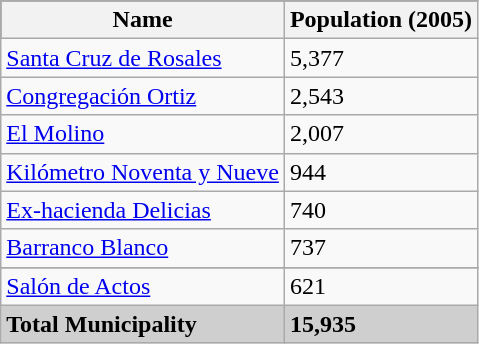<table class="wikitable">
<tr style="background:#000000; color:black;">
<th><strong>Name</strong></th>
<th><strong>Population (2005)</strong></th>
</tr>
<tr>
<td><a href='#'>Santa Cruz de Rosales</a></td>
<td>5,377</td>
</tr>
<tr>
<td><a href='#'>Congregación Ortiz</a></td>
<td>2,543</td>
</tr>
<tr>
<td><a href='#'>El Molino</a></td>
<td>2,007</td>
</tr>
<tr>
<td><a href='#'>Kilómetro Noventa y Nueve</a></td>
<td>944</td>
</tr>
<tr>
<td><a href='#'>Ex-hacienda Delicias</a></td>
<td>740</td>
</tr>
<tr>
<td><a href='#'>Barranco Blanco</a></td>
<td>737</td>
</tr>
<tr>
</tr>
<tr>
</tr>
<tr>
<td><a href='#'>Salón de Actos</a></td>
<td>621</td>
</tr>
<tr style="background:#CFCFCF;">
<td><strong>Total Municipality</strong></td>
<td><strong>15,935</strong></td>
</tr>
</table>
